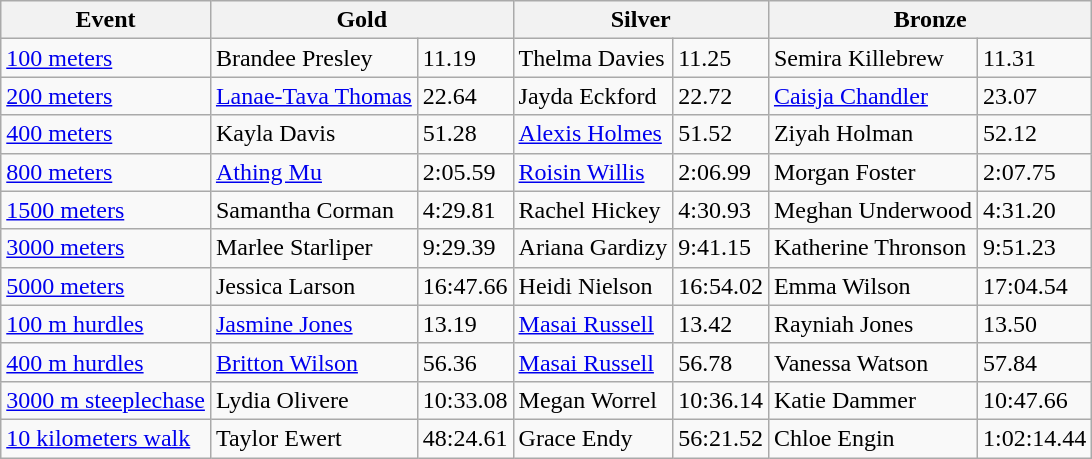<table class="wikitable">
<tr>
<th>Event</th>
<th colspan="2">Gold</th>
<th colspan="2">Silver</th>
<th colspan="2">Bronze</th>
</tr>
<tr>
<td><a href='#'>100 meters</a></td>
<td>Brandee Presley</td>
<td>11.19</td>
<td>Thelma Davies</td>
<td>11.25</td>
<td>Semira Killebrew</td>
<td>11.31</td>
</tr>
<tr>
<td><a href='#'>200 meters</a></td>
<td><a href='#'>Lanae-Tava Thomas</a></td>
<td>22.64</td>
<td>Jayda Eckford</td>
<td>22.72</td>
<td><a href='#'>Caisja Chandler</a></td>
<td>23.07</td>
</tr>
<tr>
<td><a href='#'>400 meters</a></td>
<td>Kayla Davis</td>
<td>51.28</td>
<td><a href='#'>Alexis Holmes</a></td>
<td>51.52</td>
<td>Ziyah Holman</td>
<td>52.12</td>
</tr>
<tr>
<td><a href='#'>800 meters</a></td>
<td><a href='#'>Athing Mu</a></td>
<td>2:05.59</td>
<td><a href='#'>Roisin Willis</a></td>
<td>2:06.99</td>
<td>Morgan Foster</td>
<td>2:07.75</td>
</tr>
<tr>
<td><a href='#'>1500 meters</a></td>
<td>Samantha Corman</td>
<td>4:29.81</td>
<td>Rachel Hickey</td>
<td>4:30.93</td>
<td>Meghan Underwood</td>
<td>4:31.20</td>
</tr>
<tr>
<td><a href='#'>3000 meters</a></td>
<td>Marlee Starliper</td>
<td>9:29.39</td>
<td>Ariana Gardizy</td>
<td>9:41.15</td>
<td>Katherine Thronson</td>
<td>9:51.23</td>
</tr>
<tr>
<td><a href='#'>5000 meters</a></td>
<td>Jessica Larson</td>
<td>16:47.66</td>
<td>Heidi Nielson</td>
<td>16:54.02</td>
<td>Emma Wilson</td>
<td>17:04.54</td>
</tr>
<tr>
<td><a href='#'>100 m hurdles</a></td>
<td><a href='#'>Jasmine Jones</a></td>
<td>13.19</td>
<td><a href='#'>Masai Russell</a></td>
<td>13.42</td>
<td>Rayniah Jones</td>
<td>13.50</td>
</tr>
<tr>
<td><a href='#'>400 m hurdles</a></td>
<td><a href='#'>Britton Wilson</a></td>
<td>56.36</td>
<td><a href='#'>Masai Russell</a></td>
<td>56.78</td>
<td>Vanessa Watson</td>
<td>57.84</td>
</tr>
<tr>
<td><a href='#'>3000 m steeplechase</a></td>
<td>Lydia Olivere</td>
<td>10:33.08</td>
<td>Megan Worrel</td>
<td>10:36.14</td>
<td>Katie Dammer</td>
<td>10:47.66</td>
</tr>
<tr>
<td><a href='#'>10 kilometers walk</a></td>
<td>Taylor Ewert</td>
<td>48:24.61</td>
<td>Grace Endy</td>
<td>56:21.52</td>
<td>Chloe Engin</td>
<td>1:02:14.44</td>
</tr>
</table>
